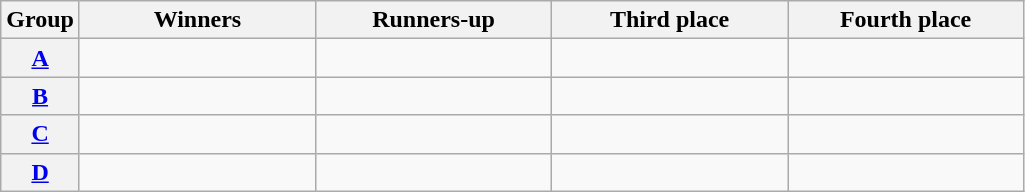<table class=wikitable>
<tr>
<th>Group</th>
<th width=150>Winners</th>
<th width=150>Runners-up</th>
<th width=150>Third place</th>
<th width=150>Fourth place</th>
</tr>
<tr>
<th><a href='#'>A</a></th>
<td></td>
<td></td>
<td></td>
<td></td>
</tr>
<tr>
<th><a href='#'>B</a></th>
<td></td>
<td></td>
<td></td>
<td></td>
</tr>
<tr>
<th><a href='#'>C</a></th>
<td></td>
<td></td>
<td></td>
<td></td>
</tr>
<tr>
<th><a href='#'>D</a></th>
<td></td>
<td></td>
<td></td>
<td></td>
</tr>
</table>
